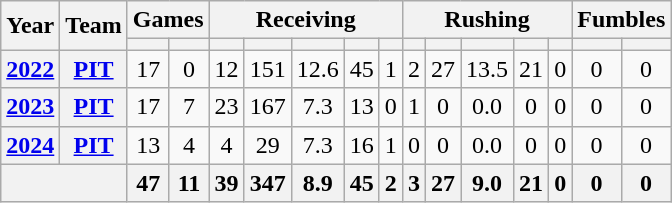<table class="wikitable" style="text-align:center;">
<tr>
<th rowspan="2">Year</th>
<th rowspan="2">Team</th>
<th colspan="2">Games</th>
<th colspan="5">Receiving</th>
<th colspan="5">Rushing</th>
<th colspan="2">Fumbles</th>
</tr>
<tr>
<th></th>
<th></th>
<th></th>
<th></th>
<th></th>
<th></th>
<th></th>
<th></th>
<th></th>
<th></th>
<th></th>
<th></th>
<th></th>
<th></th>
</tr>
<tr>
<th><a href='#'>2022</a></th>
<th><a href='#'>PIT</a></th>
<td>17</td>
<td>0</td>
<td>12</td>
<td>151</td>
<td>12.6</td>
<td>45</td>
<td>1</td>
<td>2</td>
<td>27</td>
<td>13.5</td>
<td>21</td>
<td>0</td>
<td>0</td>
<td>0</td>
</tr>
<tr>
<th><a href='#'>2023</a></th>
<th><a href='#'>PIT</a></th>
<td>17</td>
<td>7</td>
<td>23</td>
<td>167</td>
<td>7.3</td>
<td>13</td>
<td>0</td>
<td>1</td>
<td>0</td>
<td>0.0</td>
<td>0</td>
<td>0</td>
<td>0</td>
<td>0</td>
</tr>
<tr>
<th><a href='#'>2024</a></th>
<th><a href='#'>PIT</a></th>
<td>13</td>
<td>4</td>
<td>4</td>
<td>29</td>
<td>7.3</td>
<td>16</td>
<td>1</td>
<td>0</td>
<td>0</td>
<td>0.0</td>
<td>0</td>
<td>0</td>
<td>0</td>
<td>0</td>
</tr>
<tr>
<th colspan="2"></th>
<th>47</th>
<th>11</th>
<th>39</th>
<th>347</th>
<th>8.9</th>
<th>45</th>
<th>2</th>
<th>3</th>
<th>27</th>
<th>9.0</th>
<th>21</th>
<th>0</th>
<th>0</th>
<th>0</th>
</tr>
</table>
